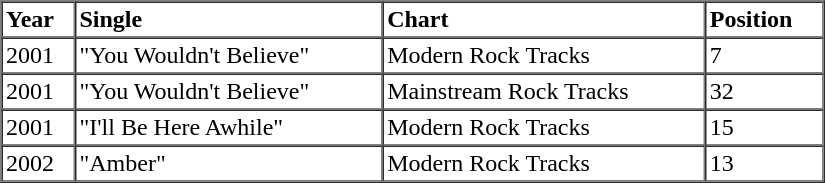<table border=1 cellspacing=0 cellpadding=2 width="550px">
<tr>
<th align="left">Year</th>
<th align="left">Single</th>
<th align="left">Chart</th>
<th align="left">Position</th>
</tr>
<tr>
<td align="left">2001</td>
<td align="left">"You Wouldn't Believe"</td>
<td align="left">Modern Rock Tracks</td>
<td align="left">7</td>
</tr>
<tr>
<td align="left">2001</td>
<td align="left">"You Wouldn't Believe"</td>
<td align="left">Mainstream Rock Tracks</td>
<td align="left">32</td>
</tr>
<tr>
<td align="left">2001</td>
<td align="left">"I'll Be Here Awhile"</td>
<td align="left">Modern Rock Tracks</td>
<td align="left">15</td>
</tr>
<tr>
<td align="left">2002</td>
<td align="left">"Amber"</td>
<td align="left">Modern Rock Tracks</td>
<td align="left">13</td>
</tr>
<tr>
</tr>
</table>
